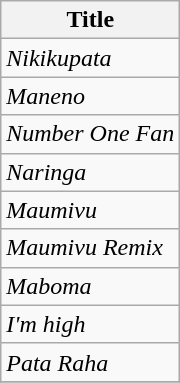<table class="wikitable">
<tr>
<th>Title</th>
</tr>
<tr>
<td><em>Nikikupata</em></td>
</tr>
<tr>
<td><em>Maneno</em></td>
</tr>
<tr>
<td><em>Number One Fan</em></td>
</tr>
<tr>
<td><em>Naringa</em></td>
</tr>
<tr>
<td><em>Maumivu</em></td>
</tr>
<tr>
<td><em>Maumivu Remix</em></td>
</tr>
<tr>
<td><em>Maboma</em></td>
</tr>
<tr>
<td><em>I'm high</em></td>
</tr>
<tr>
<td><em>Pata Raha</em></td>
</tr>
<tr>
</tr>
</table>
